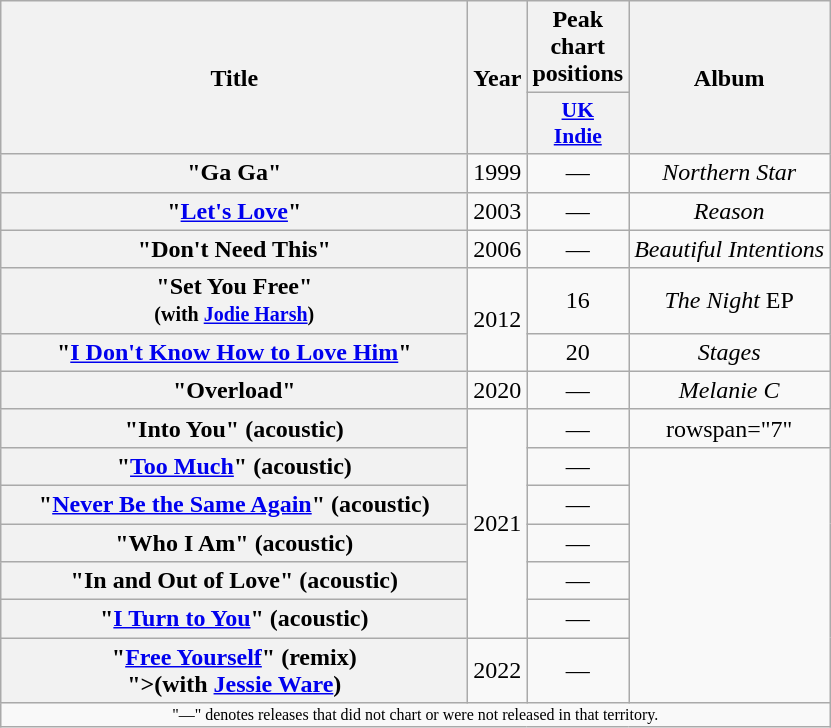<table class="wikitable plainrowheaders" style="text-align:center;" border="1">
<tr>
<th scope="col" rowspan="2" style="width:19em;">Title</th>
<th scope="col" rowspan="2" style="width:1em;">Year</th>
<th scope="col" colspan="1">Peak chart positions</th>
<th scope="col" rowspan="2">Album</th>
</tr>
<tr>
<th scope="col" style="width:2.5em;font-size:90%;"><a href='#'>UK<br>Indie</a><br></th>
</tr>
<tr>
<th scope="row">"Ga Ga"</th>
<td>1999</td>
<td>—</td>
<td><em>Northern Star</em></td>
</tr>
<tr>
<th scope="row">"<a href='#'>Let's Love</a>"</th>
<td>2003</td>
<td>—</td>
<td><em>Reason</em></td>
</tr>
<tr>
<th scope="row">"Don't Need This"</th>
<td>2006</td>
<td>—</td>
<td><em>Beautiful Intentions</em></td>
</tr>
<tr>
<th scope="row">"Set You Free"<br><small>(with <a href='#'>Jodie Harsh</a>)</small><br></th>
<td rowspan="2">2012</td>
<td>16</td>
<td><em>The Night</em> EP</td>
</tr>
<tr>
<th scope="row">"<a href='#'>I Don't Know How to Love Him</a>"</th>
<td>20</td>
<td><em>Stages</em></td>
</tr>
<tr>
<th scope="row">"Overload"</th>
<td>2020</td>
<td>—</td>
<td><em>Melanie C</em></td>
</tr>
<tr>
<th scope="row">"Into You" (acoustic)</th>
<td rowspan="6">2021</td>
<td>—</td>
<td>rowspan="7" </td>
</tr>
<tr>
<th scope="row">"<a href='#'>Too Much</a>" (acoustic)</th>
<td>—</td>
</tr>
<tr>
<th scope="row">"<a href='#'>Never Be the Same Again</a>" (acoustic)</th>
<td>—</td>
</tr>
<tr>
<th scope="row">"Who I Am" (acoustic)</th>
<td>—</td>
</tr>
<tr>
<th scope="row">"In and Out of Love" (acoustic)</th>
<td>—</td>
</tr>
<tr>
<th scope="row">"<a href='#'>I Turn to You</a>" (acoustic)</th>
<td>—</td>
</tr>
<tr>
<th scope="row">"<a href='#'>Free Yourself</a>" (remix)<br><span>">(with <a href='#'>Jessie Ware</a>)</span></th>
<td>2022</td>
<td>—</td>
</tr>
<tr>
<td align="center" colspan="15" style="font-size:8pt">"—" denotes releases that did not chart or were not released in that territory.</td>
</tr>
</table>
